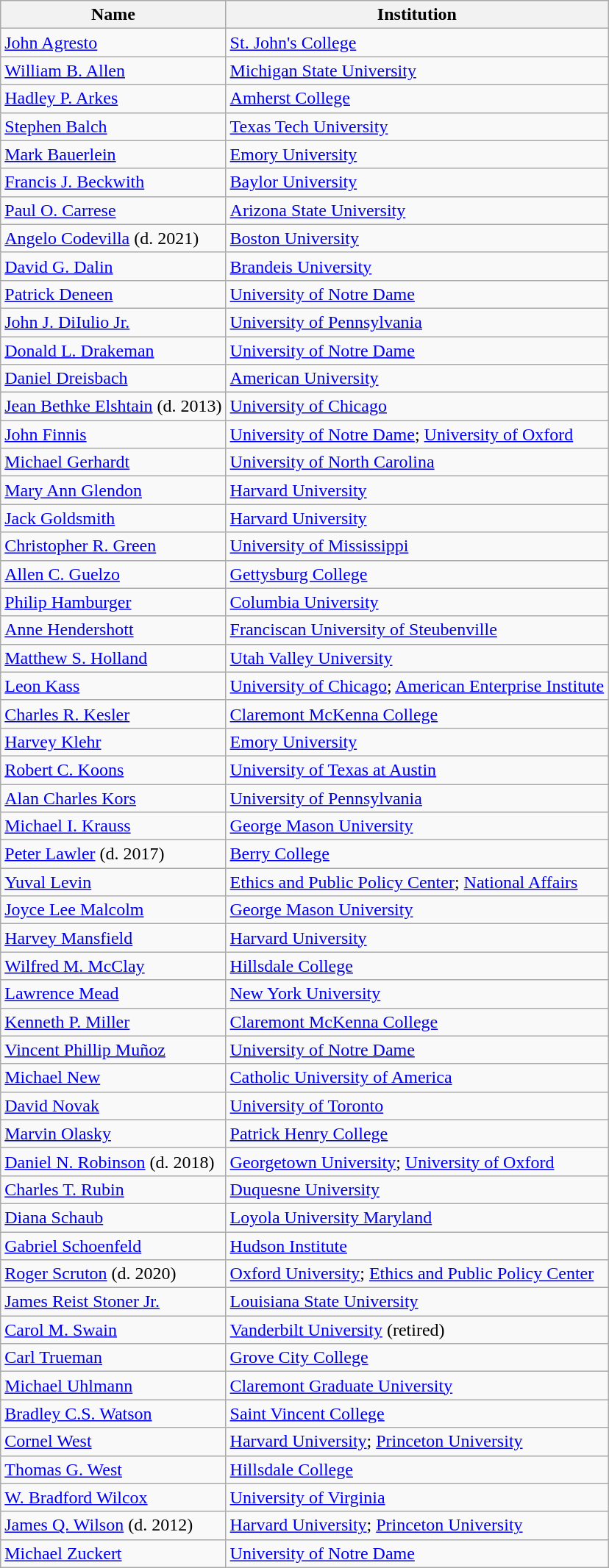<table class="wikitable sortable">
<tr>
<th>Name</th>
<th>Institution</th>
</tr>
<tr>
<td><a href='#'>John Agresto</a></td>
<td><a href='#'>St. John's College</a></td>
</tr>
<tr>
<td><a href='#'>William B. Allen</a></td>
<td><a href='#'>Michigan State University</a></td>
</tr>
<tr>
<td><a href='#'>Hadley P. Arkes</a></td>
<td><a href='#'>Amherst College</a></td>
</tr>
<tr>
<td><a href='#'>Stephen Balch</a></td>
<td><a href='#'>Texas Tech University</a></td>
</tr>
<tr>
<td><a href='#'>Mark Bauerlein</a></td>
<td><a href='#'>Emory University</a></td>
</tr>
<tr>
<td><a href='#'>Francis J. Beckwith</a></td>
<td><a href='#'>Baylor University</a></td>
</tr>
<tr>
<td><a href='#'>Paul O. Carrese</a></td>
<td><a href='#'>Arizona State University</a></td>
</tr>
<tr>
<td><a href='#'>Angelo Codevilla</a> (d. 2021)</td>
<td><a href='#'>Boston University</a></td>
</tr>
<tr>
<td><a href='#'>David G. Dalin</a></td>
<td><a href='#'>Brandeis University</a></td>
</tr>
<tr>
<td><a href='#'>Patrick Deneen</a></td>
<td><a href='#'>University of Notre Dame</a></td>
</tr>
<tr>
<td><a href='#'>John J. DiIulio Jr.</a></td>
<td><a href='#'>University of Pennsylvania</a></td>
</tr>
<tr>
<td><a href='#'>Donald L. Drakeman</a></td>
<td><a href='#'>University of Notre Dame</a></td>
</tr>
<tr>
<td><a href='#'>Daniel Dreisbach</a></td>
<td><a href='#'>American University</a></td>
</tr>
<tr>
<td><a href='#'>Jean Bethke Elshtain</a> (d. 2013)</td>
<td><a href='#'>University of Chicago</a></td>
</tr>
<tr>
<td><a href='#'>John Finnis</a></td>
<td><a href='#'>University of Notre Dame</a>; <a href='#'>University of Oxford</a></td>
</tr>
<tr>
<td><a href='#'>Michael Gerhardt</a></td>
<td><a href='#'>University of North Carolina</a></td>
</tr>
<tr>
<td><a href='#'>Mary Ann Glendon</a></td>
<td><a href='#'>Harvard University</a></td>
</tr>
<tr>
<td><a href='#'>Jack Goldsmith</a></td>
<td><a href='#'>Harvard University</a></td>
</tr>
<tr>
<td><a href='#'>Christopher R. Green</a></td>
<td><a href='#'>University of Mississippi</a></td>
</tr>
<tr>
<td><a href='#'>Allen C. Guelzo</a></td>
<td><a href='#'>Gettysburg College</a></td>
</tr>
<tr>
<td><a href='#'>Philip Hamburger</a></td>
<td><a href='#'>Columbia University</a></td>
</tr>
<tr>
<td><a href='#'>Anne Hendershott</a></td>
<td><a href='#'>Franciscan University of Steubenville</a></td>
</tr>
<tr>
<td><a href='#'>Matthew S. Holland</a></td>
<td><a href='#'>Utah Valley University</a></td>
</tr>
<tr>
<td><a href='#'>Leon Kass</a></td>
<td><a href='#'>University of Chicago</a>; <a href='#'>American Enterprise Institute</a></td>
</tr>
<tr>
<td><a href='#'>Charles R. Kesler</a></td>
<td><a href='#'>Claremont McKenna College</a></td>
</tr>
<tr>
<td><a href='#'>Harvey Klehr</a></td>
<td><a href='#'>Emory University</a></td>
</tr>
<tr>
<td><a href='#'>Robert C. Koons</a></td>
<td><a href='#'>University of Texas at Austin</a></td>
</tr>
<tr>
<td><a href='#'>Alan Charles Kors</a></td>
<td><a href='#'>University of Pennsylvania</a></td>
</tr>
<tr>
<td><a href='#'>Michael I. Krauss</a></td>
<td><a href='#'>George Mason University</a></td>
</tr>
<tr>
<td><a href='#'>Peter Lawler</a> (d. 2017)</td>
<td><a href='#'>Berry College</a></td>
</tr>
<tr>
<td><a href='#'>Yuval Levin</a></td>
<td><a href='#'>Ethics and Public Policy Center</a>; <a href='#'>National Affairs</a></td>
</tr>
<tr>
<td><a href='#'>Joyce Lee Malcolm</a></td>
<td><a href='#'>George Mason University</a></td>
</tr>
<tr>
<td><a href='#'>Harvey Mansfield</a></td>
<td><a href='#'>Harvard University</a></td>
</tr>
<tr>
<td><a href='#'>Wilfred M. McClay</a></td>
<td><a href='#'>Hillsdale College</a></td>
</tr>
<tr>
<td><a href='#'>Lawrence Mead</a></td>
<td><a href='#'>New York University</a></td>
</tr>
<tr>
<td><a href='#'>Kenneth P. Miller</a></td>
<td><a href='#'>Claremont McKenna College</a></td>
</tr>
<tr>
<td><a href='#'>Vincent Phillip Muñoz</a></td>
<td><a href='#'>University of Notre Dame</a></td>
</tr>
<tr>
<td><a href='#'>Michael New</a></td>
<td><a href='#'>Catholic University of America</a></td>
</tr>
<tr>
<td><a href='#'>David Novak</a></td>
<td><a href='#'>University of Toronto</a></td>
</tr>
<tr>
<td><a href='#'>Marvin Olasky</a></td>
<td><a href='#'>Patrick Henry College</a></td>
</tr>
<tr>
<td><a href='#'>Daniel N. Robinson</a> (d. 2018)</td>
<td><a href='#'>Georgetown University</a>; <a href='#'>University of Oxford</a></td>
</tr>
<tr>
<td><a href='#'>Charles T. Rubin</a></td>
<td><a href='#'>Duquesne University</a></td>
</tr>
<tr>
<td><a href='#'>Diana Schaub</a></td>
<td><a href='#'>Loyola University Maryland</a></td>
</tr>
<tr>
<td><a href='#'>Gabriel Schoenfeld</a></td>
<td><a href='#'>Hudson Institute</a></td>
</tr>
<tr>
<td><a href='#'>Roger Scruton</a> (d. 2020)</td>
<td><a href='#'>Oxford University</a>; <a href='#'>Ethics and Public Policy Center</a></td>
</tr>
<tr>
<td><a href='#'>James Reist Stoner Jr.</a></td>
<td><a href='#'>Louisiana State University</a></td>
</tr>
<tr>
<td><a href='#'>Carol M. Swain</a></td>
<td><a href='#'>Vanderbilt University</a> (retired)</td>
</tr>
<tr>
<td><a href='#'>Carl Trueman</a></td>
<td><a href='#'>Grove City College</a></td>
</tr>
<tr>
<td><a href='#'>Michael Uhlmann</a></td>
<td><a href='#'>Claremont Graduate University</a></td>
</tr>
<tr>
<td><a href='#'>Bradley C.S. Watson</a></td>
<td><a href='#'>Saint Vincent College</a></td>
</tr>
<tr>
<td><a href='#'>Cornel West</a></td>
<td><a href='#'>Harvard University</a>; <a href='#'>Princeton University</a></td>
</tr>
<tr>
<td><a href='#'>Thomas G. West</a></td>
<td><a href='#'>Hillsdale College</a></td>
</tr>
<tr>
<td><a href='#'>W. Bradford Wilcox</a></td>
<td><a href='#'>University of Virginia</a></td>
</tr>
<tr>
<td><a href='#'>James Q. Wilson</a> (d. 2012)</td>
<td><a href='#'>Harvard University</a>; <a href='#'>Princeton University</a></td>
</tr>
<tr>
<td><a href='#'>Michael Zuckert</a></td>
<td><a href='#'>University of Notre Dame</a></td>
</tr>
</table>
